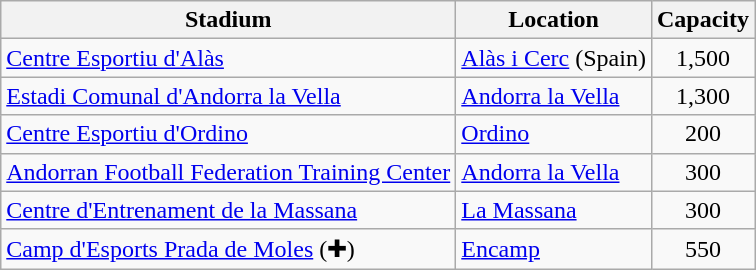<table class="wikitable sortable" style="text-align: left;">
<tr>
<th>Stadium</th>
<th>Location</th>
<th>Capacity</th>
</tr>
<tr>
<td><a href='#'>Centre Esportiu d'Alàs</a></td>
<td><a href='#'>Alàs i Cerc</a> (Spain)</td>
<td align="center">1,500</td>
</tr>
<tr>
<td><a href='#'>Estadi Comunal d'Andorra la Vella</a></td>
<td><a href='#'>Andorra la Vella</a></td>
<td align="center">1,300</td>
</tr>
<tr>
<td><a href='#'>Centre Esportiu d'Ordino</a></td>
<td><a href='#'>Ordino</a></td>
<td align="center">200</td>
</tr>
<tr>
<td><a href='#'>Andorran Football Federation Training Center</a></td>
<td><a href='#'>Andorra la Vella</a></td>
<td align="center">300</td>
</tr>
<tr>
<td><a href='#'>Centre d'Entrenament de la Massana</a></td>
<td><a href='#'>La Massana</a></td>
<td align="center">300</td>
</tr>
<tr>
<td><a href='#'>Camp d'Esports Prada de Moles</a> (✚)</td>
<td><a href='#'>Encamp</a></td>
<td align="center">550</td>
</tr>
</table>
